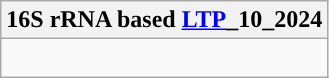<table class="wikitable">
<tr>
<th colspan=1>16S rRNA based <a href='#'>LTP</a>_10_2024</th>
</tr>
<tr>
<td style="vertical-align:top"><br></td>
</tr>
</table>
